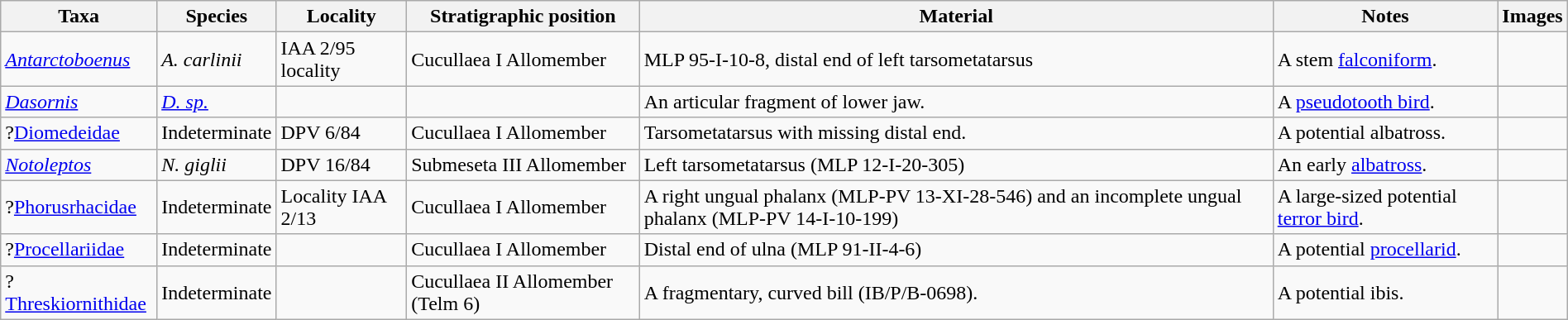<table class="wikitable sortable" align="center" width="100%">
<tr>
<th>Taxa</th>
<th>Species</th>
<th>Locality</th>
<th>Stratigraphic position</th>
<th>Material</th>
<th>Notes</th>
<th>Images</th>
</tr>
<tr>
<td><em><a href='#'>Antarctoboenus</a></em></td>
<td><em>A. carlinii</em></td>
<td>IAA 2/95 locality</td>
<td>Cucullaea I Allomember</td>
<td>MLP 95-I-10-8, distal end of left tarsometatarsus</td>
<td>A stem <a href='#'>falconiform</a>.</td>
<td></td>
</tr>
<tr>
<td><em><a href='#'>Dasornis</a></em></td>
<td><em><a href='#'>D. sp.</a></em></td>
<td></td>
<td></td>
<td>An articular fragment of lower jaw.</td>
<td>A <a href='#'>pseudotooth bird</a>.</td>
<td></td>
</tr>
<tr>
<td>?<a href='#'>Diomedeidae</a></td>
<td>Indeterminate</td>
<td>DPV 6/84</td>
<td>Cucullaea I Allomember</td>
<td>Tarsometatarsus with missing distal end.</td>
<td>A potential albatross.</td>
<td></td>
</tr>
<tr>
<td><em><a href='#'>Notoleptos</a></em></td>
<td><em>N. giglii</em></td>
<td>DPV 16/84</td>
<td>Submeseta III Allomember</td>
<td>Left tarsometatarsus (MLP 12-I-20-305)</td>
<td>An early <a href='#'>albatross</a>.</td>
<td></td>
</tr>
<tr>
<td>?<a href='#'>Phorusrhacidae</a></td>
<td>Indeterminate</td>
<td>Locality IAA 2/13</td>
<td>Cucullaea I Allomember</td>
<td>A right ungual phalanx (MLP-PV 13-XI-28-546) and an incomplete ungual phalanx (MLP-PV 14-I-10-199)</td>
<td>A large-sized potential <a href='#'>terror bird</a>.</td>
<td></td>
</tr>
<tr>
<td>?<a href='#'>Procellariidae</a></td>
<td>Indeterminate</td>
<td></td>
<td>Cucullaea I Allomember</td>
<td>Distal end of ulna (MLP 91-II-4-6)</td>
<td>A potential <a href='#'>procellarid</a>.</td>
<td></td>
</tr>
<tr>
<td>?<a href='#'>Threskiornithidae</a></td>
<td>Indeterminate</td>
<td></td>
<td>Cucullaea II Allomember (Telm 6)</td>
<td>A fragmentary, curved bill (IB/P/B-0698).</td>
<td>A potential ibis.</td>
<td></td>
</tr>
</table>
